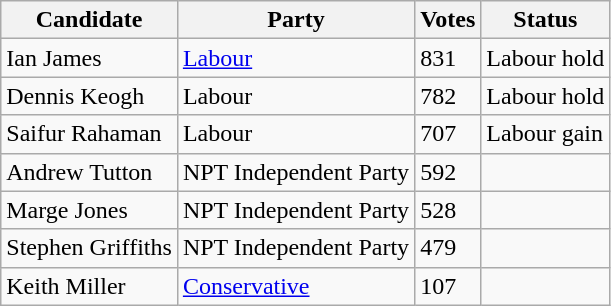<table class="wikitable sortable">
<tr>
<th>Candidate</th>
<th>Party</th>
<th>Votes</th>
<th>Status</th>
</tr>
<tr>
<td>Ian James</td>
<td><a href='#'>Labour</a></td>
<td>831</td>
<td>Labour hold</td>
</tr>
<tr>
<td>Dennis Keogh</td>
<td>Labour</td>
<td>782</td>
<td>Labour hold</td>
</tr>
<tr>
<td>Saifur Rahaman</td>
<td>Labour</td>
<td>707</td>
<td>Labour gain</td>
</tr>
<tr>
<td>Andrew Tutton</td>
<td>NPT Independent Party</td>
<td>592</td>
<td></td>
</tr>
<tr>
<td>Marge Jones</td>
<td>NPT Independent Party</td>
<td>528</td>
<td></td>
</tr>
<tr>
<td>Stephen Griffiths</td>
<td>NPT Independent Party</td>
<td>479</td>
<td></td>
</tr>
<tr>
<td>Keith Miller</td>
<td><a href='#'>Conservative</a></td>
<td>107</td>
<td></td>
</tr>
</table>
